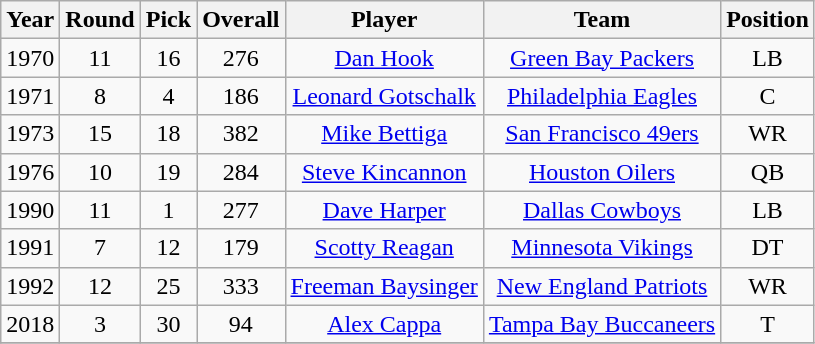<table class="wikitable sortable" style="text-align: center;">
<tr>
<th>Year</th>
<th>Round</th>
<th>Pick</th>
<th>Overall</th>
<th>Player</th>
<th>Team</th>
<th>Position</th>
</tr>
<tr>
<td>1970</td>
<td>11</td>
<td>16</td>
<td>276</td>
<td><a href='#'>Dan Hook</a></td>
<td><a href='#'>Green Bay Packers</a></td>
<td>LB</td>
</tr>
<tr>
<td>1971</td>
<td>8</td>
<td>4</td>
<td>186</td>
<td><a href='#'>Leonard Gotschalk</a></td>
<td><a href='#'>Philadelphia Eagles</a></td>
<td>C</td>
</tr>
<tr>
<td>1973</td>
<td>15</td>
<td>18</td>
<td>382</td>
<td><a href='#'>Mike Bettiga</a></td>
<td><a href='#'>San Francisco 49ers</a></td>
<td>WR</td>
</tr>
<tr>
<td>1976</td>
<td>10</td>
<td>19</td>
<td>284</td>
<td><a href='#'>Steve Kincannon</a></td>
<td><a href='#'>Houston Oilers</a></td>
<td>QB</td>
</tr>
<tr>
<td>1990</td>
<td>11</td>
<td>1</td>
<td>277</td>
<td><a href='#'>Dave Harper</a></td>
<td><a href='#'>Dallas Cowboys</a></td>
<td>LB</td>
</tr>
<tr>
<td>1991</td>
<td>7</td>
<td>12</td>
<td>179</td>
<td><a href='#'>Scotty Reagan</a></td>
<td><a href='#'>Minnesota Vikings</a></td>
<td>DT</td>
</tr>
<tr>
<td>1992</td>
<td>12</td>
<td>25</td>
<td>333</td>
<td><a href='#'>Freeman Baysinger</a></td>
<td><a href='#'>New England Patriots</a></td>
<td>WR</td>
</tr>
<tr>
<td>2018</td>
<td>3</td>
<td>30</td>
<td>94</td>
<td><a href='#'>Alex Cappa</a></td>
<td><a href='#'>Tampa Bay Buccaneers</a></td>
<td>T</td>
</tr>
<tr>
</tr>
</table>
